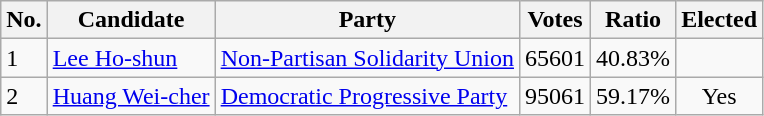<table class=wikitable>
<tr>
<th>No.</th>
<th>Candidate</th>
<th>Party</th>
<th>Votes</th>
<th>Ratio</th>
<th>Elected</th>
</tr>
<tr>
<td>1</td>
<td><a href='#'>Lee Ho-shun</a></td>
<td><a href='#'>Non-Partisan Solidarity Union</a></td>
<td>65601</td>
<td>40.83%</td>
<td></td>
</tr>
<tr>
<td>2</td>
<td><a href='#'>Huang Wei-cher</a></td>
<td><a href='#'>Democratic Progressive Party</a></td>
<td>95061</td>
<td>59.17%</td>
<td style="text-align:center;">Yes</td>
</tr>
</table>
